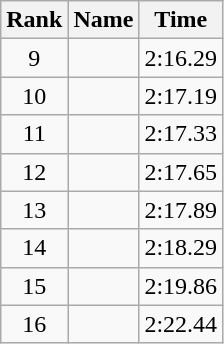<table class="wikitable">
<tr>
<th>Rank</th>
<th>Name</th>
<th>Time</th>
</tr>
<tr>
<td align="center">9</td>
<td></td>
<td align="center">2:16.29</td>
</tr>
<tr>
<td align="center">10</td>
<td></td>
<td align="center">2:17.19</td>
</tr>
<tr>
<td align="center">11</td>
<td></td>
<td align="center">2:17.33</td>
</tr>
<tr>
<td align="center">12</td>
<td></td>
<td align="center">2:17.65</td>
</tr>
<tr>
<td align="center">13</td>
<td></td>
<td align="center">2:17.89</td>
</tr>
<tr>
<td align="center">14</td>
<td></td>
<td align="center">2:18.29</td>
</tr>
<tr>
<td align="center">15</td>
<td></td>
<td align="center">2:19.86</td>
</tr>
<tr>
<td align="center">16</td>
<td></td>
<td align="center">2:22.44</td>
</tr>
</table>
